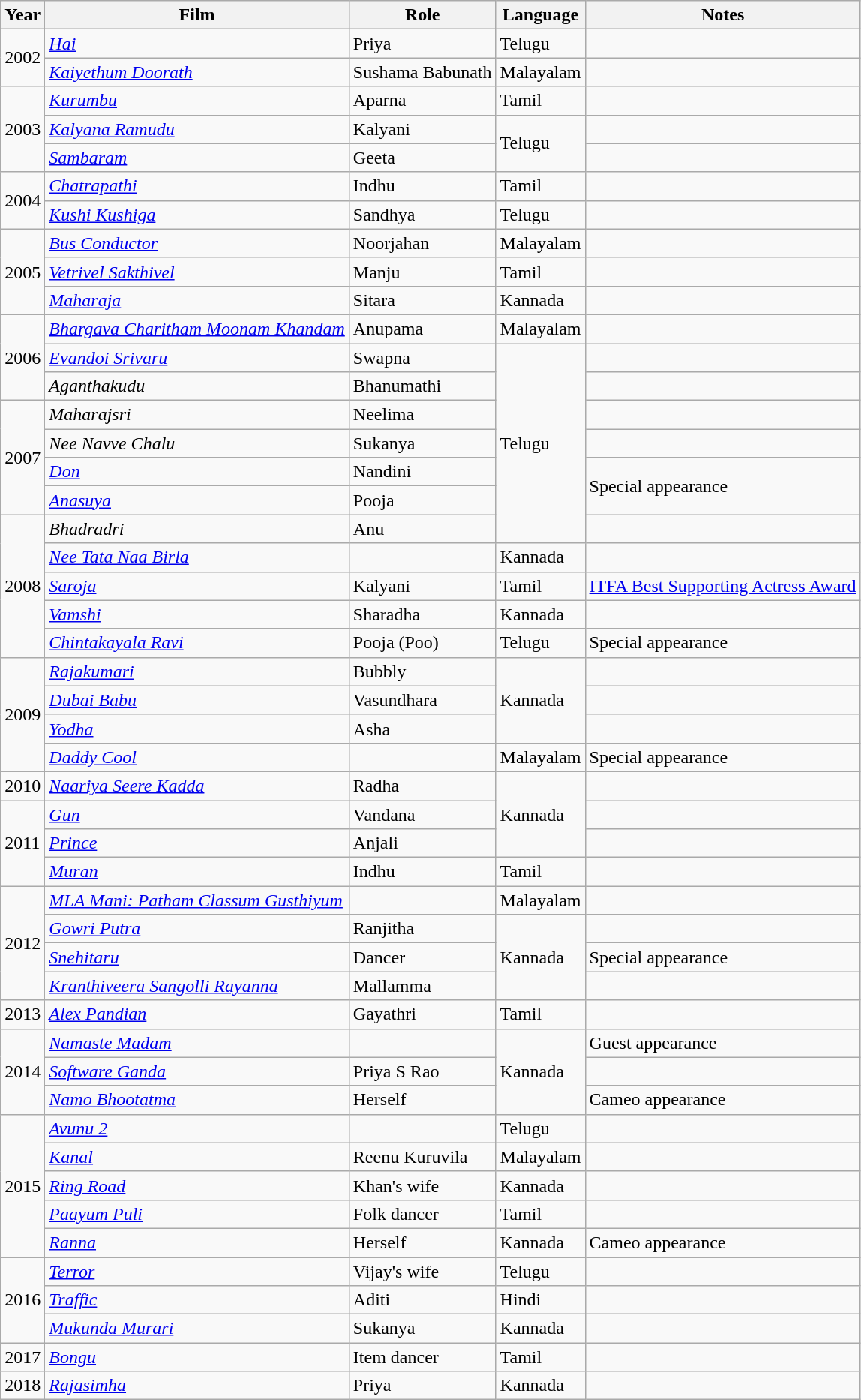<table class="wikitable sortable">
<tr>
<th>Year</th>
<th>Film</th>
<th>Role</th>
<th>Language</th>
<th class="unsortable">Notes</th>
</tr>
<tr>
<td rowspan="2">2002</td>
<td><em><a href='#'>Hai</a></em></td>
<td>Priya</td>
<td>Telugu</td>
<td></td>
</tr>
<tr>
<td><em><a href='#'>Kaiyethum Doorath</a></em></td>
<td>Sushama Babunath</td>
<td>Malayalam</td>
<td></td>
</tr>
<tr>
<td rowspan=3>2003</td>
<td><em><a href='#'>Kurumbu</a></em></td>
<td>Aparna</td>
<td>Tamil</td>
<td></td>
</tr>
<tr>
<td><em><a href='#'>Kalyana Ramudu</a></em></td>
<td>Kalyani</td>
<td rowspan="2">Telugu</td>
<td></td>
</tr>
<tr>
<td><em><a href='#'>Sambaram</a></em></td>
<td>Geeta</td>
<td></td>
</tr>
<tr>
<td rowspan=2>2004</td>
<td><em><a href='#'>Chatrapathi</a></em></td>
<td>Indhu</td>
<td>Tamil</td>
<td></td>
</tr>
<tr>
<td><em><a href='#'>Kushi Kushiga</a></em></td>
<td>Sandhya</td>
<td>Telugu</td>
<td></td>
</tr>
<tr>
<td rowspan=3>2005</td>
<td><em><a href='#'>Bus Conductor</a></em></td>
<td>Noorjahan</td>
<td>Malayalam</td>
<td></td>
</tr>
<tr>
<td><em><a href='#'>Vetrivel Sakthivel</a></em></td>
<td>Manju</td>
<td>Tamil</td>
<td></td>
</tr>
<tr>
<td><em><a href='#'>Maharaja</a> </em></td>
<td>Sitara</td>
<td>Kannada</td>
<td></td>
</tr>
<tr>
<td rowspan="3">2006</td>
<td><em><a href='#'>Bhargava Charitham Moonam Khandam</a></em></td>
<td>Anupama</td>
<td>Malayalam</td>
<td></td>
</tr>
<tr>
<td><em><a href='#'>Evandoi Srivaru</a></em></td>
<td>Swapna</td>
<td rowspan="7">Telugu</td>
<td></td>
</tr>
<tr>
<td><em>Aganthakudu</em></td>
<td>Bhanumathi</td>
<td></td>
</tr>
<tr>
<td rowspan=4>2007</td>
<td><em>Maharajsri</em></td>
<td>Neelima</td>
<td></td>
</tr>
<tr>
<td><em>Nee Navve Chalu</em></td>
<td>Sukanya</td>
</tr>
<tr>
<td><em><a href='#'>Don</a></em></td>
<td>Nandini</td>
<td rowspan=2>Special appearance</td>
</tr>
<tr>
<td><em><a href='#'>Anasuya</a></em></td>
<td>Pooja</td>
</tr>
<tr>
<td rowspan=5>2008</td>
<td><em>Bhadradri</em></td>
<td>Anu</td>
<td></td>
</tr>
<tr>
<td><em><a href='#'>Nee Tata Naa Birla</a></em></td>
<td></td>
<td>Kannada</td>
<td></td>
</tr>
<tr>
<td><em><a href='#'>Saroja</a></em></td>
<td>Kalyani</td>
<td>Tamil</td>
<td><a href='#'>ITFA Best Supporting Actress Award</a></td>
</tr>
<tr>
<td><em><a href='#'>Vamshi</a></em></td>
<td>Sharadha</td>
<td>Kannada</td>
<td></td>
</tr>
<tr>
<td><em><a href='#'>Chintakayala Ravi</a></em></td>
<td>Pooja (Poo)</td>
<td>Telugu</td>
<td>Special appearance</td>
</tr>
<tr>
<td rowspan=4>2009</td>
<td><em><a href='#'>Rajakumari</a></em></td>
<td>Bubbly</td>
<td rowspan=3>Kannada</td>
<td></td>
</tr>
<tr>
<td><em><a href='#'>Dubai Babu</a></em></td>
<td>Vasundhara</td>
<td></td>
</tr>
<tr>
<td><em><a href='#'>Yodha</a></em></td>
<td>Asha</td>
<td></td>
</tr>
<tr>
<td><em><a href='#'>Daddy Cool</a></em></td>
<td></td>
<td>Malayalam</td>
<td>Special appearance</td>
</tr>
<tr>
<td>2010</td>
<td><em><a href='#'>Naariya Seere Kadda</a></em></td>
<td>Radha</td>
<td rowspan=3>Kannada</td>
<td></td>
</tr>
<tr>
<td rowspan="3">2011</td>
<td><em><a href='#'>Gun</a></em></td>
<td>Vandana</td>
<td></td>
</tr>
<tr>
<td><em><a href='#'>Prince</a></em></td>
<td>Anjali</td>
<td></td>
</tr>
<tr>
<td><em><a href='#'>Muran</a></em></td>
<td>Indhu</td>
<td>Tamil</td>
<td></td>
</tr>
<tr>
<td rowspan=4>2012</td>
<td><em><a href='#'>MLA Mani: Patham Classum Gusthiyum</a></em></td>
<td></td>
<td>Malayalam</td>
<td></td>
</tr>
<tr>
<td><em><a href='#'>Gowri Putra</a></em></td>
<td>Ranjitha</td>
<td rowspan=3>Kannada</td>
<td></td>
</tr>
<tr>
<td><em><a href='#'>Snehitaru</a></em></td>
<td>Dancer</td>
<td>Special appearance</td>
</tr>
<tr>
<td><em><a href='#'>Kranthiveera Sangolli Rayanna</a></em></td>
<td>Mallamma</td>
<td></td>
</tr>
<tr>
<td>2013</td>
<td><em><a href='#'>Alex Pandian</a></em></td>
<td>Gayathri</td>
<td>Tamil</td>
<td></td>
</tr>
<tr>
<td rowspan=3>2014</td>
<td><em><a href='#'>Namaste Madam</a></em></td>
<td></td>
<td rowspan=3>Kannada</td>
<td>Guest appearance</td>
</tr>
<tr>
<td><em><a href='#'>Software Ganda</a></em></td>
<td>Priya S Rao</td>
<td></td>
</tr>
<tr>
<td><em><a href='#'>Namo Bhootatma</a></em></td>
<td>Herself</td>
<td>Cameo appearance</td>
</tr>
<tr>
<td rowspan=5>2015</td>
<td><em><a href='#'>Avunu 2</a></em></td>
<td></td>
<td>Telugu</td>
<td></td>
</tr>
<tr>
<td><em><a href='#'>Kanal</a></em></td>
<td>Reenu Kuruvila</td>
<td>Malayalam</td>
<td></td>
</tr>
<tr>
<td><em><a href='#'>Ring Road</a></em></td>
<td>Khan's wife</td>
<td>Kannada</td>
<td></td>
</tr>
<tr>
<td><em><a href='#'>Paayum Puli</a></em></td>
<td>Folk dancer</td>
<td>Tamil</td>
<td></td>
</tr>
<tr>
<td><em><a href='#'>Ranna</a></em></td>
<td>Herself</td>
<td>Kannada</td>
<td>Cameo appearance</td>
</tr>
<tr>
<td rowspan="3">2016</td>
<td><em><a href='#'>Terror</a></em></td>
<td>Vijay's wife</td>
<td>Telugu</td>
<td></td>
</tr>
<tr>
<td><em><a href='#'>Traffic</a></em></td>
<td>Aditi</td>
<td>Hindi</td>
<td></td>
</tr>
<tr>
<td><em><a href='#'>Mukunda Murari</a></em></td>
<td>Sukanya</td>
<td>Kannada</td>
<td></td>
</tr>
<tr>
<td>2017</td>
<td><em><a href='#'>Bongu</a></em></td>
<td>Item dancer</td>
<td>Tamil</td>
<td></td>
</tr>
<tr>
<td>2018</td>
<td><em><a href='#'>Rajasimha</a></em></td>
<td>Priya</td>
<td>Kannada</td>
<td></td>
</tr>
</table>
